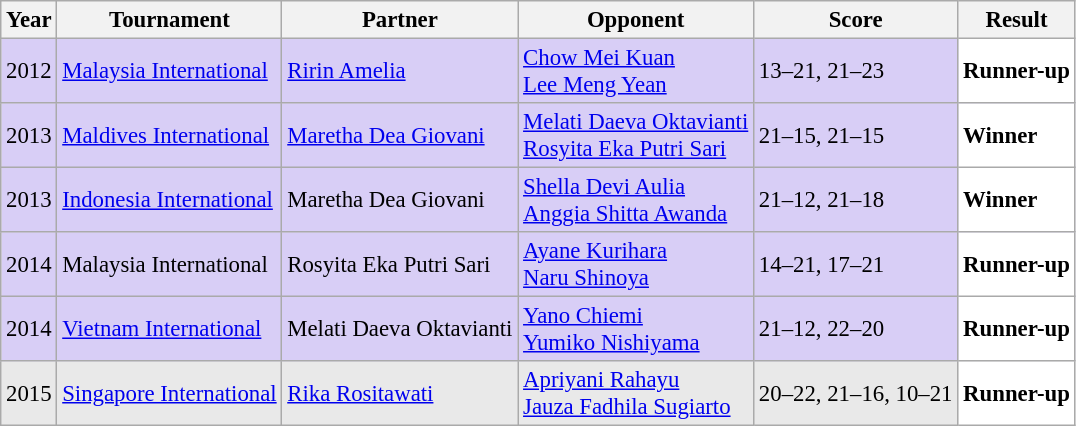<table class="sortable wikitable" style="font-size: 95%;">
<tr>
<th>Year</th>
<th>Tournament</th>
<th>Partner</th>
<th>Opponent</th>
<th>Score</th>
<th>Result</th>
</tr>
<tr style="background:#D8CEF6">
<td align="center">2012</td>
<td align="left"><a href='#'>Malaysia International</a></td>
<td align="left"> <a href='#'>Ririn Amelia</a></td>
<td align="left"> <a href='#'>Chow Mei Kuan</a> <br>  <a href='#'>Lee Meng Yean</a></td>
<td align="left">13–21, 21–23</td>
<td style="text-align: left; background:white"> <strong>Runner-up</strong></td>
</tr>
<tr style="background:#d8cef6">
<td align="center">2013</td>
<td align="left"><a href='#'>Maldives International</a></td>
<td align="left"> <a href='#'>Maretha Dea Giovani</a></td>
<td align="left"> <a href='#'>Melati Daeva Oktavianti</a> <br>  <a href='#'>Rosyita Eka Putri Sari</a></td>
<td align="left">21–15, 21–15</td>
<td style="text-align: left; background:white"> <strong>Winner</strong></td>
</tr>
<tr style="background:#D8CEF6">
<td align="center">2013</td>
<td align="left"><a href='#'>Indonesia International</a></td>
<td align="left"> Maretha Dea Giovani</td>
<td align="left"> <a href='#'>Shella Devi Aulia</a> <br>  <a href='#'>Anggia Shitta Awanda</a></td>
<td align="left">21–12, 21–18</td>
<td style="text-align: left; background:white"> <strong>Winner</strong></td>
</tr>
<tr style="background:#D8CEF6">
<td align="center">2014</td>
<td align="left">Malaysia International</td>
<td align="left"> Rosyita Eka Putri Sari</td>
<td align="left"> <a href='#'>Ayane Kurihara</a> <br>  <a href='#'>Naru Shinoya</a></td>
<td align="left">14–21, 17–21</td>
<td style="text-align: left; background:white"> <strong>Runner-up</strong></td>
</tr>
<tr style="background:#D8CEF6">
<td align="center">2014</td>
<td align="left"><a href='#'>Vietnam International</a></td>
<td align="left"> Melati Daeva Oktavianti</td>
<td align="left"> <a href='#'>Yano Chiemi</a> <br>  <a href='#'>Yumiko Nishiyama</a></td>
<td align="left">21–12, 22–20</td>
<td style="text-align: left; background:white"> <strong>Runner-up</strong></td>
</tr>
<tr style="background:#E9E9E9">
<td align="center">2015</td>
<td align="left"><a href='#'>Singapore International</a></td>
<td align="left"> <a href='#'>Rika Rositawati</a></td>
<td align="left"> <a href='#'>Apriyani Rahayu</a> <br>  <a href='#'>Jauza Fadhila Sugiarto</a></td>
<td align="left">20–22, 21–16, 10–21</td>
<td style="text-align: left; background:white"> <strong>Runner-up</strong></td>
</tr>
</table>
